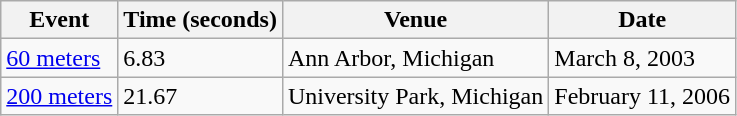<table class="wikitable">
<tr>
<th>Event</th>
<th>Time (seconds)</th>
<th>Venue</th>
<th>Date</th>
</tr>
<tr>
<td><a href='#'>60 meters</a></td>
<td>6.83</td>
<td>Ann Arbor, Michigan</td>
<td>March 8, 2003</td>
</tr>
<tr>
<td><a href='#'>200 meters</a></td>
<td>21.67</td>
<td>University Park, Michigan</td>
<td>February 11, 2006</td>
</tr>
</table>
